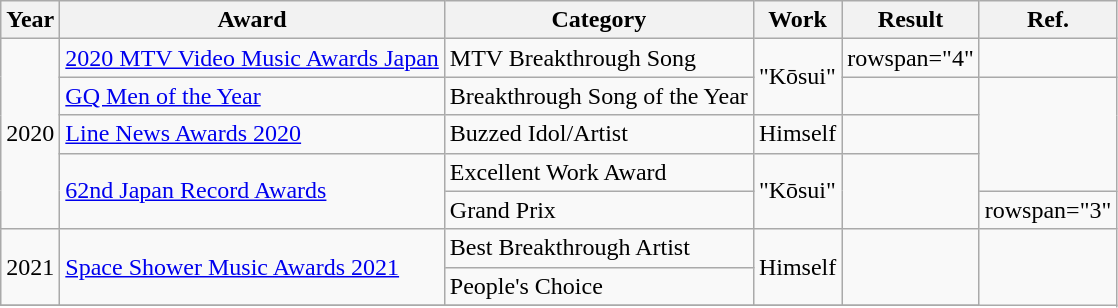<table class="wikitable">
<tr>
<th scope="col">Year</th>
<th scope="col">Award</th>
<th>Category</th>
<th scope="col">Work</th>
<th scope="col">Result</th>
<th scope="col">Ref.</th>
</tr>
<tr>
<td rowspan="5">2020</td>
<td><a href='#'>2020 MTV Video Music Awards Japan</a></td>
<td>MTV Breakthrough Song</td>
<td rowspan="2">"Kōsui"</td>
<td>rowspan="4" </td>
<td></td>
</tr>
<tr>
<td><a href='#'>GQ Men of the Year</a></td>
<td>Breakthrough Song of the Year</td>
<td></td>
</tr>
<tr>
<td><a href='#'>Line News Awards 2020</a></td>
<td>Buzzed Idol/Artist</td>
<td>Himself</td>
<td></td>
</tr>
<tr>
<td rowspan="2"><a href='#'>62nd Japan Record Awards</a></td>
<td>Excellent Work Award</td>
<td rowspan="2">"Kōsui"</td>
<td rowspan="2"></td>
</tr>
<tr>
<td>Grand Prix</td>
<td>rowspan="3" </td>
</tr>
<tr>
<td rowspan="2">2021</td>
<td rowspan="2"><a href='#'>Space Shower Music Awards 2021</a></td>
<td>Best Breakthrough Artist</td>
<td rowspan="2">Himself</td>
<td rowspan="2"></td>
</tr>
<tr>
<td>People's Choice</td>
</tr>
<tr>
</tr>
</table>
